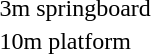<table>
<tr>
<td>3m springboard</td>
<td></td>
<td></td>
<td></td>
</tr>
<tr>
<td>10m platform</td>
<td></td>
<td></td>
<td></td>
</tr>
</table>
